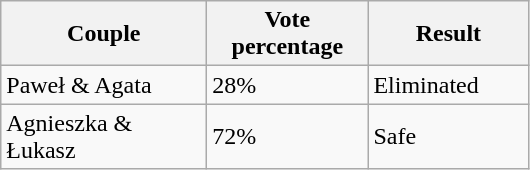<table class="wikitable">
<tr>
<th style="width:130px;">Couple</th>
<th style="width:100px;">Vote percentage</th>
<th style="width:100px;">Result</th>
</tr>
<tr>
<td>Paweł & Agata</td>
<td>28%</td>
<td>Eliminated</td>
</tr>
<tr>
<td>Agnieszka & Łukasz</td>
<td>72%</td>
<td>Safe</td>
</tr>
</table>
